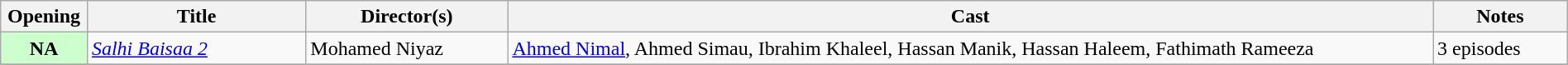<table class="wikitable plainrowheaders" width="100%">
<tr>
<th scope="col" colspan="2" width=4%>Opening</th>
<th scope="col" width=13%>Title</th>
<th scope="col" width=12%>Director(s)</th>
<th scope="col" width=55%>Cast</th>
<th scope="col" width=8%>Notes</th>
</tr>
<tr>
<td colspan="2" style="text-align:center; textcolor:#000; background:#cdfecd;"><strong>NA</strong></td>
<td><em><a href='#'>Salhi Baisaa 2</a></em></td>
<td>Mohamed Niyaz</td>
<td><a href='#'>Ahmed Nimal</a>, Ahmed Simau, Ibrahim Khaleel, Hassan Manik, Hassan Haleem, Fathimath Rameeza</td>
<td>3 episodes</td>
</tr>
<tr>
</tr>
</table>
